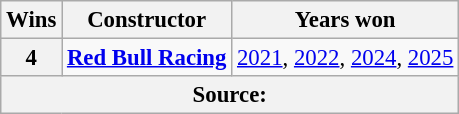<table class="wikitable" style="font-size: 95%;">
<tr>
<th>Wins</th>
<th>Constructor</th>
<th>Years won</th>
</tr>
<tr>
<th>4</th>
<td> <strong><a href='#'>Red Bull Racing</a></strong></td>
<td><a href='#'>2021</a>, <a href='#'>2022</a>, <a href='#'>2024</a>, <a href='#'>2025</a></td>
</tr>
<tr>
<th colspan=4>Source:</th>
</tr>
</table>
